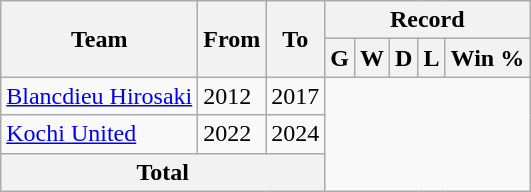<table class="wikitable" style="text-align: left">
<tr>
<th rowspan="2">Team</th>
<th rowspan="2">From</th>
<th rowspan="2">To</th>
<th colspan="8">Record</th>
</tr>
<tr>
<th>G</th>
<th>W</th>
<th>D</th>
<th>L</th>
<th>Win %</th>
</tr>
<tr>
<td><a href='#'>Blancdieu Hirosaki</a></td>
<td>2012</td>
<td>2017<br></td>
</tr>
<tr>
<td><a href='#'>Kochi United</a></td>
<td>2022</td>
<td>2024<br></td>
</tr>
<tr>
<th colspan="3">Total<br></th>
</tr>
</table>
